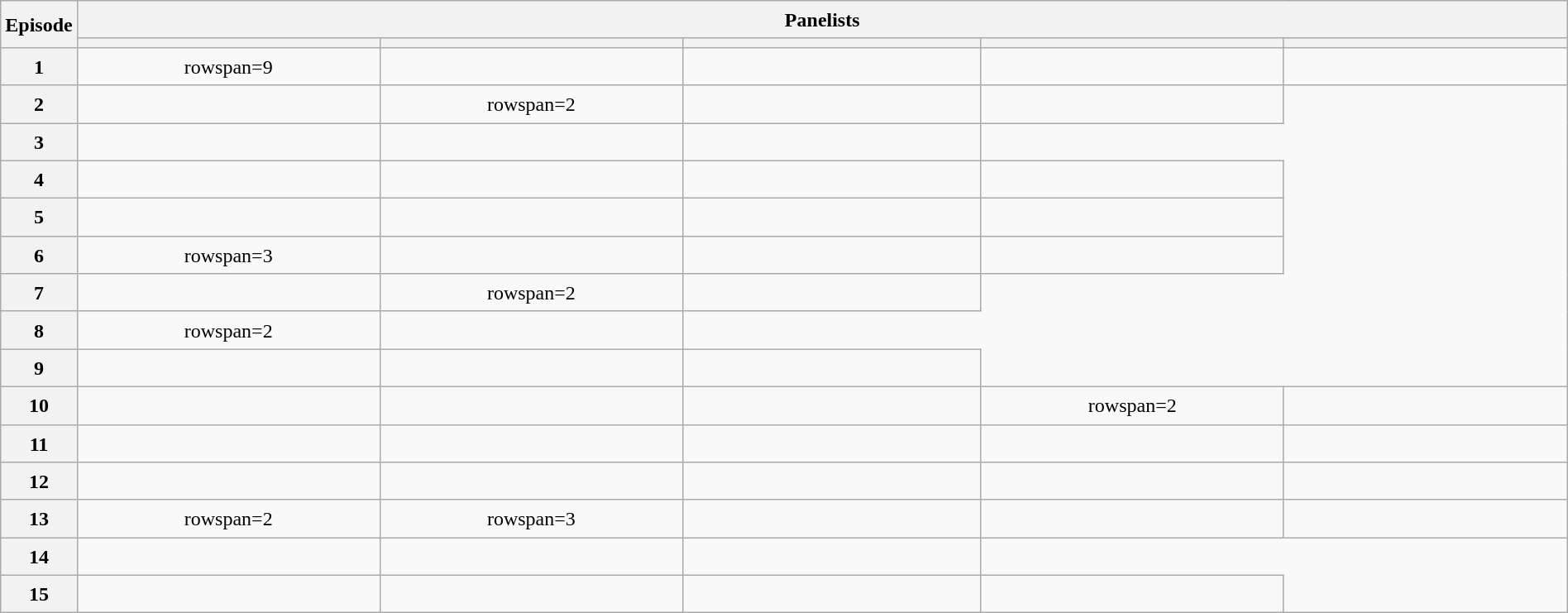<table class="wikitable plainrowheaders mw-collapsible" style="text-align:center; line-height:23px; width:100%;">
<tr>
<th rowspan="2" width="1%">Episode</th>
<th colspan="5">Panelists</th>
</tr>
<tr>
<th width="20%"></th>
<th width="20%"></th>
<th width="20%"></th>
<th width="20%"></th>
<th width="20%"></th>
</tr>
<tr>
<th>1</th>
<td>rowspan=9 </td>
<td></td>
<td></td>
<td></td>
<td></td>
</tr>
<tr>
<th>2</th>
<td></td>
<td>rowspan=2 </td>
<td></td>
<td></td>
</tr>
<tr>
<th>3</th>
<td></td>
<td></td>
<td></td>
</tr>
<tr>
<th>4</th>
<td></td>
<td></td>
<td></td>
<td></td>
</tr>
<tr>
<th>5</th>
<td></td>
<td></td>
<td></td>
<td></td>
</tr>
<tr>
<th>6</th>
<td>rowspan=3 </td>
<td></td>
<td></td>
<td></td>
</tr>
<tr>
<th>7</th>
<td></td>
<td>rowspan=2 </td>
<td></td>
</tr>
<tr>
<th>8</th>
<td>rowspan=2 </td>
<td></td>
</tr>
<tr>
<th>9</th>
<td></td>
<td></td>
<td></td>
</tr>
<tr>
<th>10</th>
<td></td>
<td></td>
<td></td>
<td>rowspan=2 </td>
<td></td>
</tr>
<tr>
<th>11</th>
<td></td>
<td></td>
<td></td>
<td></td>
</tr>
<tr>
<th>12</th>
<td></td>
<td></td>
<td></td>
<td></td>
<td></td>
</tr>
<tr>
<th>13</th>
<td>rowspan=2 </td>
<td>rowspan=3 </td>
<td></td>
<td></td>
<td></td>
</tr>
<tr>
<th>14</th>
<td></td>
<td></td>
<td></td>
</tr>
<tr>
<th>15</th>
<td></td>
<td></td>
<td></td>
<td></td>
</tr>
</table>
